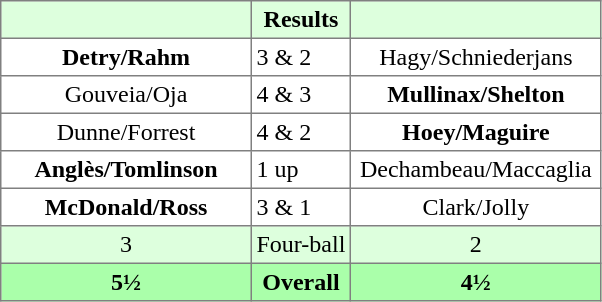<table border="1" cellpadding="3" style="border-collapse:collapse; text-align:center;">
<tr style="background:#ddffdd;">
<th width=160></th>
<th>Results</th>
<th width=160></th>
</tr>
<tr>
<td><strong>Detry/Rahm</strong></td>
<td align=left> 3 & 2</td>
<td>Hagy/Schniederjans</td>
</tr>
<tr>
<td>Gouveia/Oja</td>
<td align=left> 4 & 3</td>
<td><strong>Mullinax/Shelton</strong></td>
</tr>
<tr>
<td>Dunne/Forrest</td>
<td align=left> 4 & 2</td>
<td><strong>Hoey/Maguire</strong></td>
</tr>
<tr>
<td><strong>Anglès/Tomlinson</strong></td>
<td align=left> 1 up</td>
<td>Dechambeau/Maccaglia</td>
</tr>
<tr>
<td><strong>McDonald/Ross</strong></td>
<td align=left> 3 & 1</td>
<td>Clark/Jolly</td>
</tr>
<tr style="background:#ddffdd;">
<td>3</td>
<td>Four-ball</td>
<td>2</td>
</tr>
<tr style="background:#aaffaa;">
<th>5½</th>
<th>Overall</th>
<th>4½</th>
</tr>
</table>
